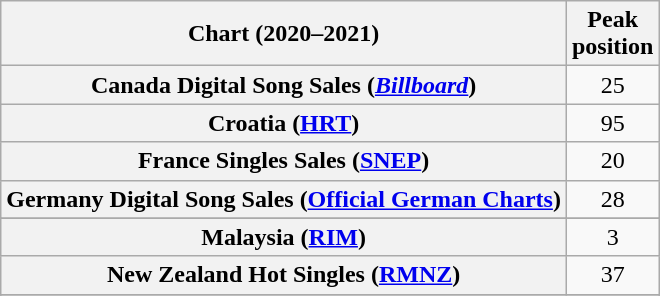<table class="wikitable plainrowheaders sortable" style="text-align:center">
<tr>
<th scope="col">Chart (2020–2021)</th>
<th scope="col">Peak<br>position</th>
</tr>
<tr>
<th scope="row">Canada Digital Song Sales (<em><a href='#'>Billboard</a></em>)</th>
<td>25</td>
</tr>
<tr>
<th scope="row">Croatia (<a href='#'>HRT</a>)</th>
<td>95</td>
</tr>
<tr>
<th scope="row">France Singles Sales (<a href='#'>SNEP</a>)</th>
<td align="center">20</td>
</tr>
<tr>
<th scope="row">Germany Digital Song Sales (<a href='#'>Official German Charts</a>)</th>
<td>28</td>
</tr>
<tr>
</tr>
<tr>
<th scope="row">Malaysia (<a href='#'>RIM</a>)</th>
<td>3</td>
</tr>
<tr>
<th scope="row">New Zealand Hot Singles (<a href='#'>RMNZ</a>)</th>
<td>37</td>
</tr>
<tr>
</tr>
<tr>
</tr>
</table>
